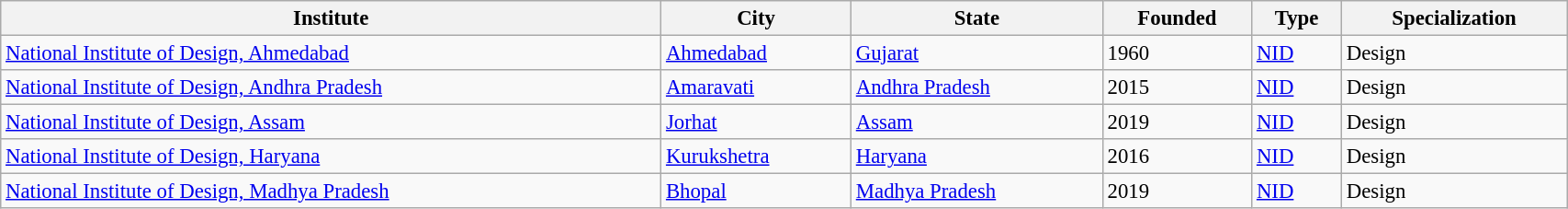<table class="wikitable sortable" style="width:90%; font-size:95%">
<tr align=center>
<th>Institute</th>
<th>City</th>
<th>State</th>
<th>Founded</th>
<th>Type</th>
<th>Specialization</th>
</tr>
<tr>
<td><a href='#'>National Institute of Design, Ahmedabad</a></td>
<td><a href='#'>Ahmedabad</a></td>
<td><a href='#'>Gujarat</a></td>
<td>1960</td>
<td><a href='#'>NID</a></td>
<td>Design</td>
</tr>
<tr>
<td><a href='#'>National Institute of Design, Andhra Pradesh</a></td>
<td><a href='#'>Amaravati</a></td>
<td><a href='#'>Andhra Pradesh</a></td>
<td>2015</td>
<td><a href='#'>NID</a></td>
<td>Design</td>
</tr>
<tr>
<td><a href='#'>National Institute of Design, Assam</a></td>
<td><a href='#'>Jorhat</a></td>
<td><a href='#'>Assam</a></td>
<td>2019</td>
<td><a href='#'>NID</a></td>
<td>Design</td>
</tr>
<tr>
<td><a href='#'>National Institute of Design, Haryana</a></td>
<td><a href='#'>Kurukshetra</a></td>
<td><a href='#'>Haryana</a></td>
<td>2016</td>
<td><a href='#'>NID</a></td>
<td>Design</td>
</tr>
<tr>
<td><a href='#'>National Institute of Design, Madhya Pradesh</a></td>
<td><a href='#'>Bhopal</a></td>
<td><a href='#'>Madhya Pradesh</a></td>
<td>2019</td>
<td><a href='#'>NID</a></td>
<td>Design</td>
</tr>
</table>
